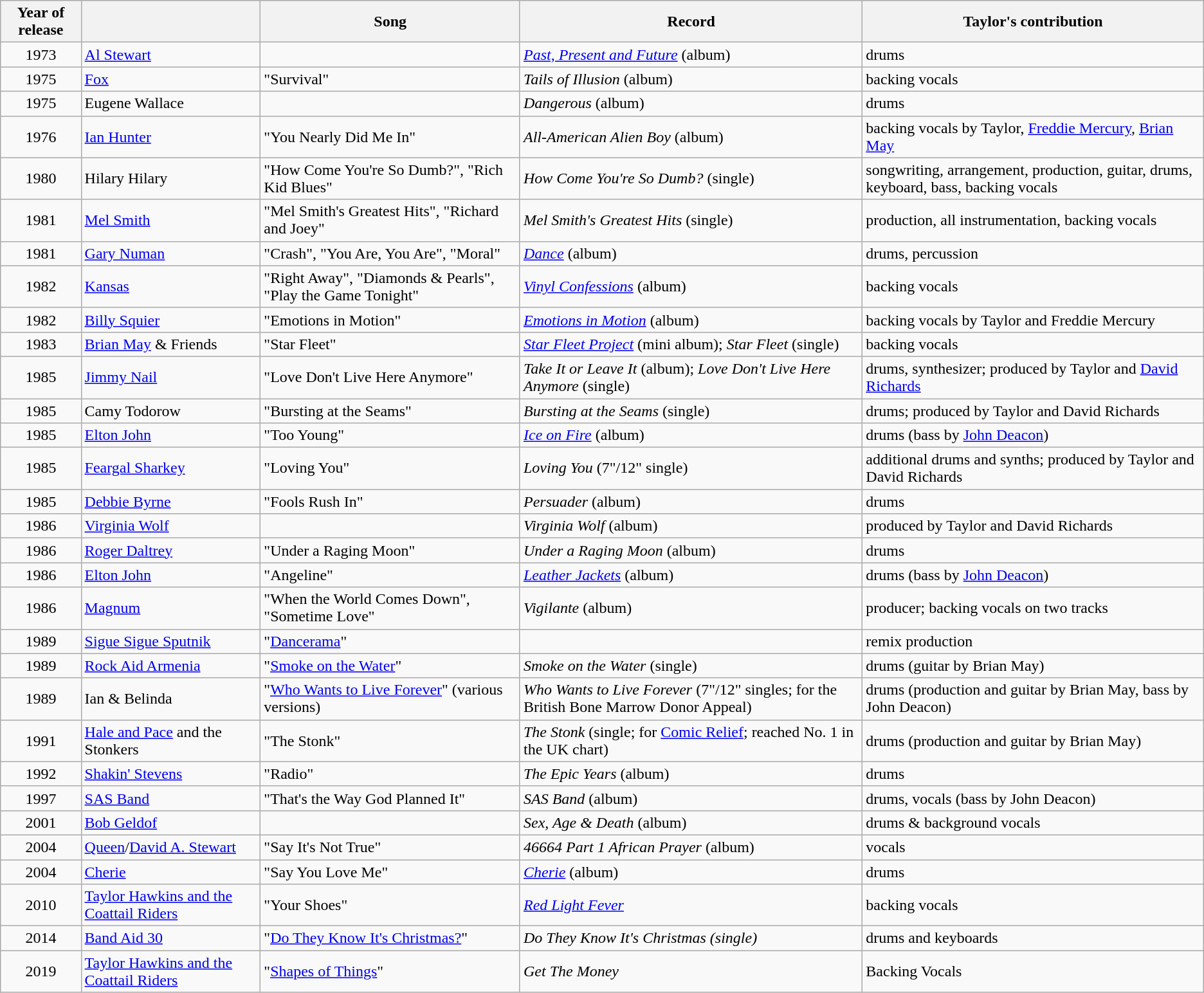<table class="wikitable">
<tr>
<th align="left">Year of release</th>
<th align="left"></th>
<th align="left">Song</th>
<th align="left">Record</th>
<th align="left">Taylor's contribution</th>
</tr>
<tr>
<td style="text-align:center;">1973</td>
<td><a href='#'>Al Stewart</a></td>
<td> </td>
<td><em><a href='#'>Past, Present and Future</a></em> (album)</td>
<td>drums</td>
</tr>
<tr>
<td style="text-align:center;">1975</td>
<td><a href='#'>Fox</a></td>
<td>"Survival"</td>
<td><em>Tails of Illusion</em> (album)</td>
<td>backing vocals</td>
</tr>
<tr>
<td style="text-align:center;">1975</td>
<td>Eugene Wallace</td>
<td> </td>
<td><em>Dangerous</em> (album)</td>
<td>drums</td>
</tr>
<tr>
<td style="text-align:center;">1976</td>
<td><a href='#'>Ian Hunter</a></td>
<td>"You Nearly Did Me In"</td>
<td><em>All-American Alien Boy</em> (album)</td>
<td>backing vocals by Taylor, <a href='#'>Freddie Mercury</a>, <a href='#'>Brian May</a></td>
</tr>
<tr>
<td style="text-align:center;">1980</td>
<td>Hilary Hilary</td>
<td>"How Come You're So Dumb?", "Rich Kid Blues"</td>
<td><em>How Come You're So Dumb?</em> (single)</td>
<td>songwriting, arrangement, production, guitar, drums, keyboard, bass, backing vocals</td>
</tr>
<tr>
<td style="text-align:center;">1981</td>
<td><a href='#'>Mel Smith</a></td>
<td>"Mel Smith's Greatest Hits", "Richard and Joey"</td>
<td><em>Mel Smith's Greatest Hits</em> (single)</td>
<td>production, all instrumentation, backing vocals</td>
</tr>
<tr>
<td style="text-align:center;">1981</td>
<td><a href='#'>Gary Numan</a></td>
<td>"Crash", "You Are, You Are", "Moral"</td>
<td><em><a href='#'>Dance</a></em> (album)</td>
<td>drums, percussion</td>
</tr>
<tr>
<td style="text-align:center;">1982</td>
<td><a href='#'>Kansas</a></td>
<td>"Right Away", "Diamonds & Pearls", "Play the Game Tonight"</td>
<td><em><a href='#'>Vinyl Confessions</a></em> (album)</td>
<td>backing vocals</td>
</tr>
<tr>
<td style="text-align:center;">1982</td>
<td><a href='#'>Billy Squier</a></td>
<td>"Emotions in Motion"</td>
<td><em><a href='#'>Emotions in Motion</a></em> (album)</td>
<td>backing vocals by Taylor and Freddie Mercury</td>
</tr>
<tr>
<td style="text-align:center;">1983</td>
<td><a href='#'>Brian May</a> & Friends</td>
<td>"Star Fleet"</td>
<td><em><a href='#'>Star Fleet Project</a></em> (mini album); <em>Star Fleet</em> (single)</td>
<td>backing vocals</td>
</tr>
<tr>
<td style="text-align:center;">1985</td>
<td><a href='#'>Jimmy Nail</a></td>
<td>"Love Don't Live Here Anymore"</td>
<td><em>Take It or Leave It</em> (album); <em>Love Don't Live Here Anymore</em> (single)</td>
<td>drums, synthesizer; produced by Taylor and <a href='#'>David Richards</a></td>
</tr>
<tr>
<td style="text-align:center;">1985</td>
<td>Camy Todorow</td>
<td>"Bursting at the Seams"</td>
<td><em>Bursting at the Seams</em> (single)</td>
<td>drums; produced by Taylor and David Richards</td>
</tr>
<tr>
<td style="text-align:center;">1985</td>
<td><a href='#'>Elton John</a></td>
<td>"Too Young"</td>
<td><em><a href='#'>Ice on Fire</a></em> (album)</td>
<td>drums (bass by <a href='#'>John Deacon</a>)</td>
</tr>
<tr>
<td style="text-align:center;">1985</td>
<td><a href='#'>Feargal Sharkey</a></td>
<td>"Loving You"</td>
<td><em>Loving You</em> (7"/12" single)</td>
<td>additional drums and synths; produced by Taylor and David Richards</td>
</tr>
<tr>
<td style="text-align:center;">1985</td>
<td><a href='#'>Debbie Byrne</a></td>
<td>"Fools Rush In" </td>
<td><em>Persuader</em> (album)</td>
<td>drums</td>
</tr>
<tr>
<td style="text-align:center;">1986</td>
<td><a href='#'>Virginia Wolf</a></td>
<td> </td>
<td><em>Virginia Wolf</em> (album)</td>
<td>produced by Taylor and David Richards</td>
</tr>
<tr>
<td style="text-align:center;">1986</td>
<td><a href='#'>Roger Daltrey</a></td>
<td>"Under a Raging Moon"</td>
<td><em>Under a Raging Moon</em> (album)</td>
<td>drums</td>
</tr>
<tr>
<td style="text-align:center;">1986</td>
<td><a href='#'>Elton John</a></td>
<td>"Angeline"</td>
<td><em><a href='#'>Leather Jackets</a></em> (album)</td>
<td>drums (bass by <a href='#'>John Deacon</a>)</td>
</tr>
<tr>
<td style="text-align:center;">1986</td>
<td><a href='#'>Magnum</a></td>
<td>"When the World Comes Down", "Sometime Love"</td>
<td><em>Vigilante</em> (album)</td>
<td>producer; backing vocals on two tracks</td>
</tr>
<tr>
<td style="text-align:center;">1989</td>
<td><a href='#'>Sigue Sigue Sputnik</a></td>
<td>"<a href='#'>Dancerama</a>"</td>
<td> </td>
<td>remix production</td>
</tr>
<tr>
<td style="text-align:center;">1989</td>
<td><a href='#'>Rock Aid Armenia</a></td>
<td>"<a href='#'>Smoke on the Water</a>"</td>
<td><em>Smoke on the Water</em> (single)</td>
<td>drums (guitar by Brian May)</td>
</tr>
<tr>
<td style="text-align:center;">1989</td>
<td>Ian & Belinda</td>
<td>"<a href='#'>Who Wants to Live Forever</a>" (various versions)</td>
<td><em>Who Wants to Live Forever</em> (7"/12" singles; for the British Bone Marrow Donor Appeal)</td>
<td>drums (production and guitar by Brian May, bass by John Deacon)</td>
</tr>
<tr>
<td style="text-align:center;">1991</td>
<td><a href='#'>Hale and Pace</a> and the Stonkers</td>
<td>"The Stonk"</td>
<td><em>The Stonk</em> (single; for <a href='#'>Comic Relief</a>; reached No. 1 in the UK chart)</td>
<td>drums (production and guitar by Brian May)</td>
</tr>
<tr>
<td style="text-align:center;">1992</td>
<td><a href='#'>Shakin' Stevens</a></td>
<td>"Radio"</td>
<td><em>The Epic Years</em> (album)</td>
<td>drums</td>
</tr>
<tr>
<td style="text-align:center;">1997</td>
<td><a href='#'>SAS Band</a></td>
<td>"That's the Way God Planned It"</td>
<td><em>SAS Band</em> (album)</td>
<td>drums, vocals (bass by John Deacon)</td>
</tr>
<tr>
<td style="text-align:center;">2001</td>
<td><a href='#'>Bob Geldof</a></td>
<td> </td>
<td><em>Sex, Age & Death</em> (album)</td>
<td>drums & background vocals</td>
</tr>
<tr>
<td style="text-align:center;">2004</td>
<td><a href='#'>Queen</a>/<a href='#'>David A. Stewart</a></td>
<td>"Say It's Not True"</td>
<td><em>46664 Part 1 African Prayer</em> (album)</td>
<td vocals>vocals</td>
</tr>
<tr>
<td style="text-align:center;">2004</td>
<td><a href='#'>Cherie</a></td>
<td>"Say You Love Me"</td>
<td><em><a href='#'>Cherie</a></em> (album)</td>
<td drums>drums</td>
</tr>
<tr>
<td style="text-align:center;">2010</td>
<td><a href='#'>Taylor Hawkins and the Coattail Riders</a></td>
<td>"Your Shoes"</td>
<td><em><a href='#'>Red Light Fever</a></em></td>
<td>backing vocals</td>
</tr>
<tr>
<td style="text-align:center;">2014</td>
<td><a href='#'>Band Aid 30</a></td>
<td>"<a href='#'>Do They Know It's Christmas?</a>"</td>
<td><em>Do They Know It's Christmas (single)</em></td>
<td>drums and keyboards</td>
</tr>
<tr>
<td style="text-align:center;">2019</td>
<td><a href='#'>Taylor Hawkins and the Coattail Riders</a></td>
<td>"<a href='#'>Shapes of Things</a>"</td>
<td><em>Get The Money</em></td>
<td>Backing Vocals</td>
</tr>
</table>
